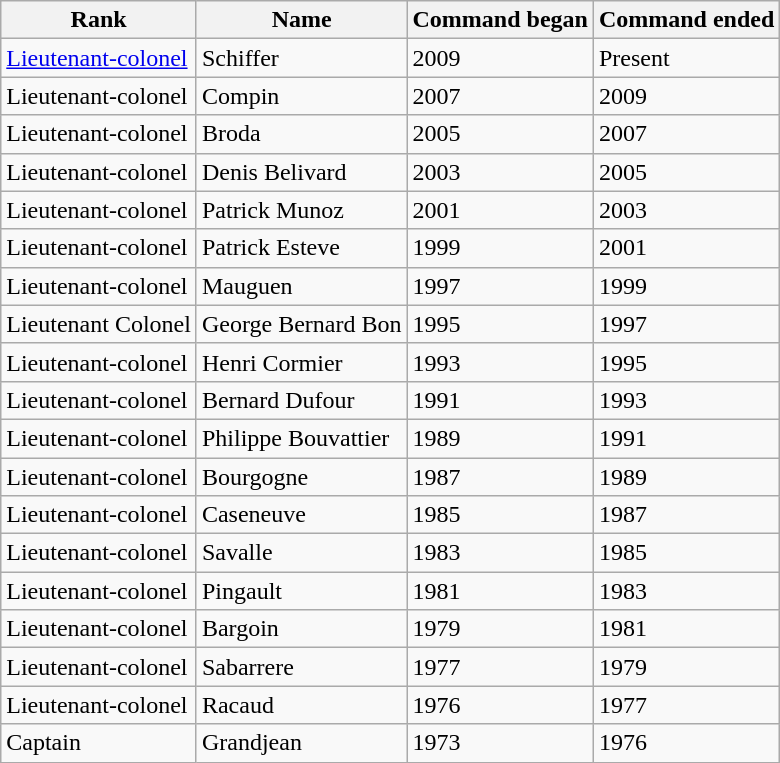<table class="wikitable sortable">
<tr>
<th>Rank</th>
<th>Name</th>
<th>Command began</th>
<th>Command ended</th>
</tr>
<tr>
<td><a href='#'>Lieutenant-colonel</a></td>
<td>Schiffer</td>
<td>2009</td>
<td>Present</td>
</tr>
<tr>
<td>Lieutenant-colonel</td>
<td>Compin</td>
<td>2007</td>
<td>2009</td>
</tr>
<tr>
<td>Lieutenant-colonel</td>
<td>Broda</td>
<td>2005</td>
<td>2007</td>
</tr>
<tr>
<td>Lieutenant-colonel</td>
<td>Denis Belivard</td>
<td>2003</td>
<td>2005</td>
</tr>
<tr>
<td>Lieutenant-colonel</td>
<td>Patrick Munoz</td>
<td>2001</td>
<td>2003</td>
</tr>
<tr>
<td>Lieutenant-colonel</td>
<td>Patrick Esteve</td>
<td>1999</td>
<td>2001</td>
</tr>
<tr>
<td>Lieutenant-colonel</td>
<td>Mauguen</td>
<td>1997</td>
<td>1999</td>
</tr>
<tr>
<td>Lieutenant Colonel</td>
<td>George Bernard Bon</td>
<td>1995</td>
<td>1997</td>
</tr>
<tr>
<td>Lieutenant-colonel</td>
<td>Henri Cormier</td>
<td>1993</td>
<td>1995</td>
</tr>
<tr>
<td>Lieutenant-colonel</td>
<td>Bernard Dufour</td>
<td>1991</td>
<td>1993</td>
</tr>
<tr>
<td>Lieutenant-colonel</td>
<td>Philippe Bouvattier</td>
<td>1989</td>
<td>1991</td>
</tr>
<tr>
<td>Lieutenant-colonel</td>
<td>Bourgogne</td>
<td>1987</td>
<td>1989</td>
</tr>
<tr>
<td>Lieutenant-colonel</td>
<td>Caseneuve</td>
<td>1985</td>
<td>1987</td>
</tr>
<tr>
<td>Lieutenant-colonel</td>
<td>Savalle</td>
<td>1983</td>
<td>1985</td>
</tr>
<tr>
<td>Lieutenant-colonel</td>
<td>Pingault</td>
<td>1981</td>
<td>1983</td>
</tr>
<tr>
<td>Lieutenant-colonel</td>
<td>Bargoin</td>
<td>1979</td>
<td>1981</td>
</tr>
<tr>
<td>Lieutenant-colonel</td>
<td>Sabarrere</td>
<td>1977</td>
<td>1979</td>
</tr>
<tr>
<td>Lieutenant-colonel</td>
<td>Racaud</td>
<td>1976</td>
<td>1977</td>
</tr>
<tr>
<td>Captain</td>
<td>Grandjean</td>
<td>1973</td>
<td>1976</td>
</tr>
</table>
